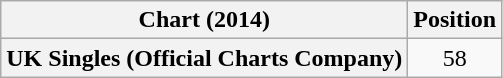<table class="wikitable sortable plainrowheaders">
<tr>
<th>Chart (2014)</th>
<th>Position</th>
</tr>
<tr>
<th scope="row">UK Singles (Official Charts Company)</th>
<td style="text-align:center;">58</td>
</tr>
</table>
